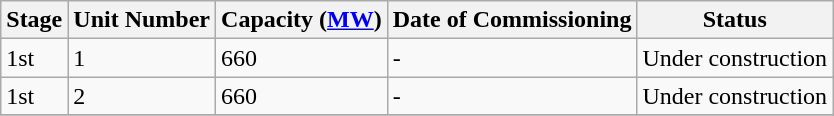<table class="sortable wikitable">
<tr>
<th>Stage</th>
<th>Unit Number</th>
<th>Capacity (<a href='#'>MW</a>)</th>
<th>Date of Commissioning</th>
<th>Status</th>
</tr>
<tr>
<td>1st</td>
<td>1</td>
<td>660</td>
<td>-</td>
<td>Under construction</td>
</tr>
<tr>
<td>1st</td>
<td>2</td>
<td>660</td>
<td>-</td>
<td>Under construction</td>
</tr>
<tr>
</tr>
</table>
